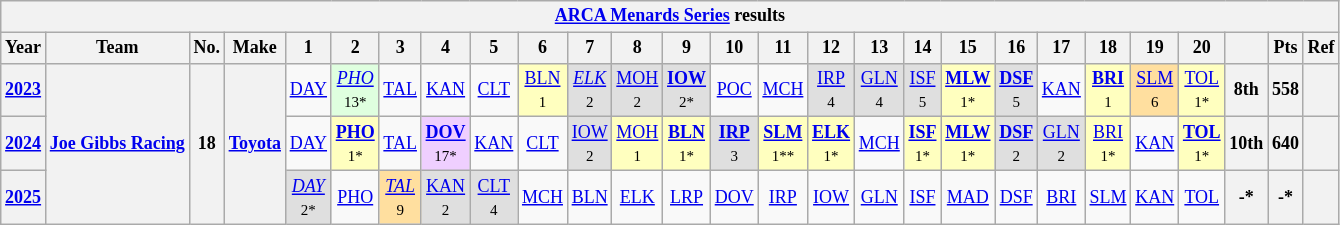<table class="wikitable" style="text-align:center; font-size:75%">
<tr>
<th colspan=27><a href='#'>ARCA Menards Series</a> results</th>
</tr>
<tr>
<th>Year</th>
<th>Team</th>
<th>No.</th>
<th>Make</th>
<th>1</th>
<th>2</th>
<th>3</th>
<th>4</th>
<th>5</th>
<th>6</th>
<th>7</th>
<th>8</th>
<th>9</th>
<th>10</th>
<th>11</th>
<th>12</th>
<th>13</th>
<th>14</th>
<th>15</th>
<th>16</th>
<th>17</th>
<th>18</th>
<th>19</th>
<th>20</th>
<th></th>
<th>Pts</th>
<th>Ref</th>
</tr>
<tr>
<th><a href='#'>2023</a></th>
<th rowspan=3><a href='#'>Joe Gibbs Racing</a></th>
<th rowspan=3>18</th>
<th rowspan=3><a href='#'>Toyota</a></th>
<td><a href='#'>DAY</a></td>
<td style="background:#DFFFDF;"><em><a href='#'>PHO</a></em><br><small>13*</small></td>
<td><a href='#'>TAL</a></td>
<td><a href='#'>KAN</a></td>
<td><a href='#'>CLT</a></td>
<td style="background:#FFFFBF;"><a href='#'>BLN</a><br><small>1</small></td>
<td style="background:#DFDFDF;"><em><a href='#'>ELK</a></em><br><small>2</small></td>
<td style="background:#DFDFDF;"><a href='#'>MOH</a><br><small>2</small></td>
<td style="background:#DFDFDF;"><strong><a href='#'>IOW</a></strong><br><small>2*</small></td>
<td><a href='#'>POC</a></td>
<td><a href='#'>MCH</a></td>
<td style="background:#DFDFDF;"><a href='#'>IRP</a><br><small>4</small></td>
<td style="background:#DFDFDF;"><a href='#'>GLN</a><br><small>4</small></td>
<td style="background:#DFDFDF;"><a href='#'>ISF</a><br><small>5</small></td>
<td style="background:#FFFFBF;"><strong><a href='#'>MLW</a></strong><br><small>1*</small></td>
<td style="background:#DFDFDF;"><strong><a href='#'>DSF</a></strong><br><small>5</small></td>
<td><a href='#'>KAN</a></td>
<td style="background:#FFFFBF;"><strong><a href='#'>BRI</a></strong><br><small>1</small></td>
<td style="background:#FFDF9F;"><a href='#'>SLM</a><br><small>6</small></td>
<td style="background:#FFFFBF;"><a href='#'>TOL</a><br><small>1*</small></td>
<th>8th</th>
<th>558</th>
<th></th>
</tr>
<tr>
<th><a href='#'>2024</a></th>
<td><a href='#'>DAY</a></td>
<td style="background:#FFFFBF;"><strong><a href='#'>PHO</a></strong><br><small>1*</small></td>
<td><a href='#'>TAL</a></td>
<td style="background:#EFCFFF;"><strong><a href='#'>DOV</a></strong><br><small>17*</small></td>
<td><a href='#'>KAN</a></td>
<td><a href='#'>CLT</a></td>
<td style="background:#DFDFDF;"><a href='#'>IOW</a><br><small>2</small></td>
<td style="background:#FFFFBF;"><a href='#'>MOH</a><br><small>1</small></td>
<td style="background:#FFFFBF;"><strong><a href='#'>BLN</a></strong><br><small>1*</small></td>
<td style="background:#DFDFDF;"><strong><a href='#'>IRP</a></strong><br><small>3</small></td>
<td style="background:#FFFFBF;"><strong><a href='#'>SLM</a></strong><br><small>1**</small></td>
<td style="background:#FFFFBF;"><strong><a href='#'>ELK</a></strong><br><small>1*</small></td>
<td><a href='#'>MCH</a></td>
<td style="background:#FFFFBF;"><strong><a href='#'>ISF</a></strong><br><small>1*</small></td>
<td style="background:#FFFFBF;"><strong><a href='#'>MLW</a></strong><br><small>1*</small></td>
<td style="background:#DFDFDF;"><strong><a href='#'>DSF</a></strong><br><small>2</small></td>
<td style="background:#DFDFDF;"><a href='#'>GLN</a><br><small>2</small></td>
<td style="background:#FFFFBF;"><a href='#'>BRI</a><br><small>1*</small></td>
<td><a href='#'>KAN</a></td>
<td style="background:#FFFFBF;"><strong><a href='#'>TOL</a></strong><br><small>1*</small></td>
<th>10th</th>
<th>640</th>
<th></th>
</tr>
<tr>
<th><a href='#'>2025</a></th>
<td style="background:#DFDFDF;"><em><a href='#'>DAY</a></em><br><small>2*</small></td>
<td><a href='#'>PHO</a></td>
<td style="background:#FFDF9F;"><em><a href='#'>TAL</a></em><br><small>9</small></td>
<td style="background:#DFDFDF;"><a href='#'>KAN</a><br><small>2</small></td>
<td style="background:#DFDFDF;"><a href='#'>CLT</a><br><small>4</small></td>
<td><a href='#'>MCH</a></td>
<td><a href='#'>BLN</a></td>
<td><a href='#'>ELK</a></td>
<td><a href='#'>LRP</a></td>
<td><a href='#'>DOV</a></td>
<td><a href='#'>IRP</a></td>
<td><a href='#'>IOW</a></td>
<td><a href='#'>GLN</a></td>
<td><a href='#'>ISF</a></td>
<td><a href='#'>MAD</a></td>
<td><a href='#'>DSF</a></td>
<td><a href='#'>BRI</a></td>
<td><a href='#'>SLM</a></td>
<td><a href='#'>KAN</a></td>
<td><a href='#'>TOL</a></td>
<th>-*</th>
<th>-*</th>
<th></th>
</tr>
</table>
